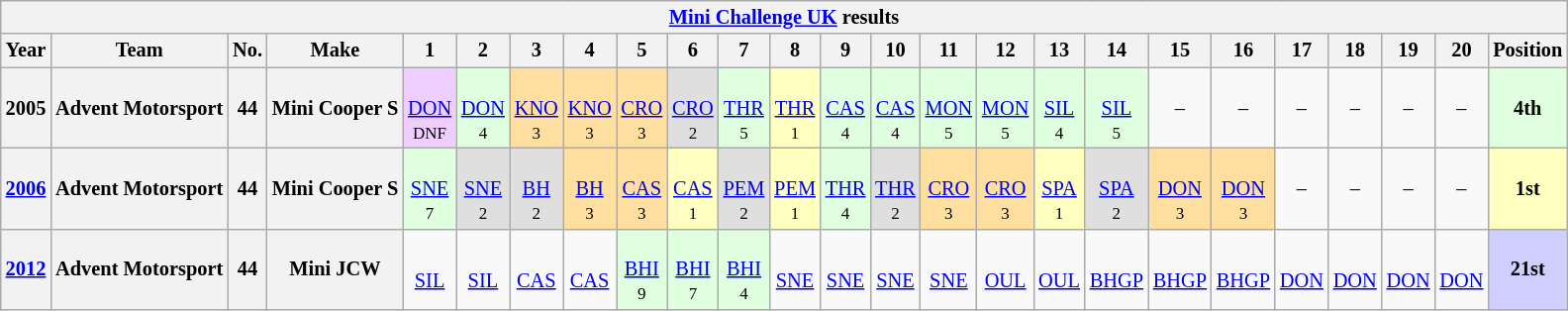<table class="wikitable" style="text-align:center; font-size:85%">
<tr>
<th colspan=30><a href='#'>Mini Challenge UK</a> results</th>
</tr>
<tr>
<th>Year</th>
<th>Team</th>
<th>No.</th>
<th>Make</th>
<th>1</th>
<th>2</th>
<th>3</th>
<th>4</th>
<th>5</th>
<th>6</th>
<th>7</th>
<th>8</th>
<th>9</th>
<th>10</th>
<th>11</th>
<th>12</th>
<th>13</th>
<th>14</th>
<th>15</th>
<th>16</th>
<th>17</th>
<th>18</th>
<th>19</th>
<th>20</th>
<th>Position</th>
</tr>
<tr>
<th>2005</th>
<th>Advent Motorsport</th>
<th>44</th>
<th>Mini Cooper S</th>
<td style="background:#EFCFFF;"> <br><a href='#'>DON</a><br><small>DNF</small></td>
<td style="background:#DFFFDF;"> <br><a href='#'>DON</a><br><small>4</small></td>
<td style="background:#FFDF9F;"> <br><a href='#'>KNO</a><br><small>3</small></td>
<td style="background:#FFDF9F;"> <br><a href='#'>KNO</a><br><small>3</small></td>
<td style="background:#FFDF9F;"> <br><a href='#'>CRO</a><br><small>3</small></td>
<td style="background:#DFDFDF;"> <br><a href='#'>CRO</a><br><small>2</small></td>
<td style="background:#DFFFDF;"> <br><a href='#'>THR</a><br><small>5</small></td>
<td style="background:#FFFFBF;"> <br><a href='#'>THR</a><br><small>1</small></td>
<td style="background:#DFFFDF;"> <br><a href='#'>CAS</a><br><small>4</small></td>
<td style="background:#DFFFDF;"> <br><a href='#'>CAS</a><br><small>4</small></td>
<td style="background:#DFFFDF;"> <br><a href='#'>MON</a><br><small>5</small></td>
<td style="background:#DFFFDF;"> <br><a href='#'>MON</a><br><small>5</small></td>
<td style="background:#DFFFDF;"> <br><a href='#'>SIL</a><br><small>4</small></td>
<td style="background:#DFFFDF;"> <br><a href='#'>SIL</a><br><small>5</small></td>
<td style="background:;">–</td>
<td style="background:;">–</td>
<td style="background:;">–</td>
<td style="background:;">–</td>
<td style="background:;">–</td>
<td style="background:;">–</td>
<th style="background:#DFFFDF;">4th</th>
</tr>
<tr>
<th><a href='#'>2006</a></th>
<th>Advent Motorsport</th>
<th>44</th>
<th>Mini Cooper S</th>
<td style="background:#DFFFDF;"> <br><a href='#'>SNE</a><br><small>7</small></td>
<td style="background:#DFDFDF;"> <br><a href='#'>SNE</a><br><small>2</small></td>
<td style="background:#DFDFDF;"> <br><a href='#'>BH</a><br><small>2</small></td>
<td style="background:#FFDF9F;"> <br><a href='#'>BH</a><br><small>3</small></td>
<td style="background:#FFDF9F;"> <br><a href='#'>CAS</a><br><small>3</small></td>
<td style="background:#FFFFBF;"> <br><a href='#'>CAS</a><br><small>1</small></td>
<td style="background:#DFDFDF;"> <br><a href='#'>PEM</a><br><small>2</small></td>
<td style="background:#FFFFBF;"> <br><a href='#'>PEM</a><br><small>1</small></td>
<td style="background:#DFFFDF;"> <br><a href='#'>THR</a><br><small>4</small></td>
<td style="background:#DFDFDF;"> <br><a href='#'>THR</a><br><small>2</small></td>
<td style="background:#FFDF9F;"> <br><a href='#'>CRO</a><br><small>3</small></td>
<td style="background:#FFDF9F;"> <br><a href='#'>CRO</a><br><small>3</small></td>
<td style="background:#FFFFBF;"> <br><a href='#'>SPA</a><br><small>1</small></td>
<td style="background:#DFDFDF;"> <br><a href='#'>SPA</a><br><small>2</small></td>
<td style="background:#FFDF9F;"> <br><a href='#'>DON</a><br><small>3</small></td>
<td style="background:#FFDF9F;"> <br><a href='#'>DON</a><br><small>3</small></td>
<td style="background:;">–</td>
<td style="background:;">–</td>
<td style="background:;">–</td>
<td style="background:;">–</td>
<th style="background:#FFFFBF;">1st</th>
</tr>
<tr>
<th><a href='#'>2012</a></th>
<th>Advent Motorsport</th>
<th>44</th>
<th>Mini JCW</th>
<td style="background:;"> <br><a href='#'>SIL</a></td>
<td style="background:;"> <br><a href='#'>SIL</a></td>
<td style="background:;"> <br><a href='#'>CAS</a></td>
<td style="background:;"> <br><a href='#'>CAS</a></td>
<td style="background:#DFFFDF;"> <br><a href='#'>BHI</a><br><small>9</small></td>
<td style="background:#DFFFDF;"> <br><a href='#'>BHI</a><br><small>7</small></td>
<td style="background:#DFFFDF;"> <br><a href='#'>BHI</a><br><small>4</small></td>
<td style="background:;"> <br><a href='#'>SNE</a></td>
<td style="background:;"> <br><a href='#'>SNE</a></td>
<td style="background:;"> <br><a href='#'>SNE</a></td>
<td style="background:;"> <br><a href='#'>SNE</a></td>
<td style="background:;"> <br><a href='#'>OUL</a></td>
<td style="background:;"> <br><a href='#'>OUL</a></td>
<td style="background:;"> <br><a href='#'>BHGP</a></td>
<td style="background:;"> <br><a href='#'>BHGP</a></td>
<td style="background:;"> <br><a href='#'>BHGP</a></td>
<td style="background:;"> <br><a href='#'>DON</a></td>
<td style="background:;"> <br><a href='#'>DON</a></td>
<td style="background:;"> <br><a href='#'>DON</a></td>
<td style="background:;"> <br><a href='#'>DON</a></td>
<th style="background:#CFCFFF;">21st</th>
</tr>
</table>
